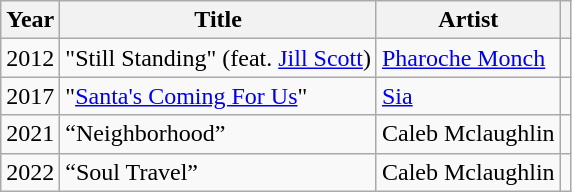<table class="wikitable">
<tr>
<th>Year</th>
<th>Title</th>
<th>Artist</th>
<th></th>
</tr>
<tr>
<td>2012</td>
<td>"Still Standing" (feat. <a href='#'>Jill Scott</a>)</td>
<td><a href='#'>Pharoche Monch</a></td>
<td></td>
</tr>
<tr>
<td>2017</td>
<td>"<a href='#'>Santa's Coming For Us</a>"</td>
<td><a href='#'>Sia</a></td>
<td></td>
</tr>
<tr>
<td>2021</td>
<td>“Neighborhood”</td>
<td>Caleb Mclaughlin</td>
<td></td>
</tr>
<tr>
<td>2022</td>
<td>“Soul Travel”</td>
<td>Caleb Mclaughlin</td>
<td></td>
</tr>
</table>
